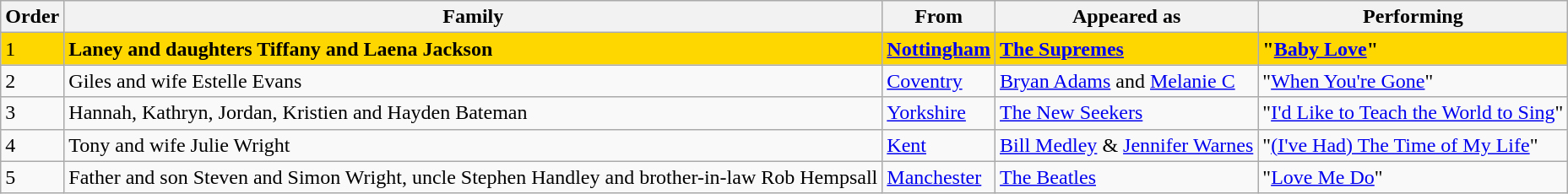<table class="wikitable">
<tr>
<th>Order</th>
<th>Family</th>
<th>From</th>
<th>Appeared as</th>
<th>Performing</th>
</tr>
<tr style="background:gold;">
<td>1</td>
<td><strong>Laney and daughters Tiffany and Laena Jackson</strong></td>
<td><strong><a href='#'>Nottingham</a></strong></td>
<td><strong><a href='#'>The Supremes</a></strong></td>
<td><strong>"<a href='#'>Baby Love</a>"</strong></td>
</tr>
<tr>
<td>2</td>
<td>Giles and wife Estelle Evans</td>
<td><a href='#'>Coventry</a></td>
<td><a href='#'>Bryan Adams</a> and <a href='#'>Melanie C</a></td>
<td>"<a href='#'>When You're Gone</a>"</td>
</tr>
<tr>
<td>3</td>
<td>Hannah, Kathryn, Jordan, Kristien and Hayden Bateman</td>
<td><a href='#'>Yorkshire</a></td>
<td><a href='#'>The New Seekers</a></td>
<td>"<a href='#'>I'd Like to Teach the World to Sing</a>"</td>
</tr>
<tr>
<td>4</td>
<td>Tony and wife Julie Wright</td>
<td><a href='#'>Kent</a></td>
<td><a href='#'>Bill Medley</a> & <a href='#'>Jennifer Warnes</a></td>
<td>"<a href='#'>(I've Had) The Time of My Life</a>"</td>
</tr>
<tr>
<td>5</td>
<td>Father and son Steven and Simon Wright, uncle Stephen Handley and brother-in-law Rob Hempsall</td>
<td><a href='#'>Manchester</a></td>
<td><a href='#'>The Beatles</a></td>
<td>"<a href='#'>Love Me Do</a>"</td>
</tr>
</table>
